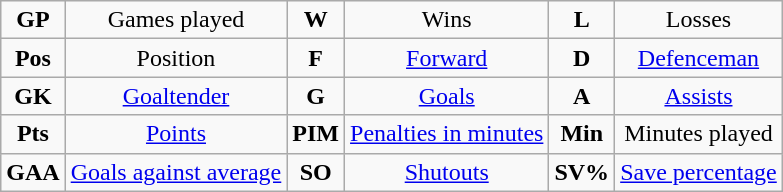<table class="wikitable" style="text-align: center">
<tr>
<td><strong>GP</strong></td>
<td>Games played</td>
<td><strong>W</strong></td>
<td>Wins</td>
<td><strong>L</strong></td>
<td>Losses</td>
</tr>
<tr>
<td><strong>Pos</strong></td>
<td>Position</td>
<td><strong>F</strong></td>
<td><a href='#'>Forward</a></td>
<td><strong>D</strong></td>
<td><a href='#'>Defenceman</a></td>
</tr>
<tr>
<td><strong>GK</strong></td>
<td><a href='#'>Goaltender</a></td>
<td><strong>G</strong></td>
<td><a href='#'>Goals</a></td>
<td><strong>A</strong></td>
<td><a href='#'>Assists</a></td>
</tr>
<tr>
<td><strong>Pts</strong></td>
<td><a href='#'>Points</a></td>
<td><strong>PIM</strong></td>
<td><a href='#'>Penalties in minutes</a></td>
<td><strong>Min</strong></td>
<td>Minutes played</td>
</tr>
<tr>
<td><strong>GAA</strong></td>
<td><a href='#'>Goals against average</a></td>
<td><strong>SO</strong></td>
<td><a href='#'>Shutouts</a></td>
<td><strong>SV%</strong></td>
<td><a href='#'>Save percentage</a></td>
</tr>
</table>
